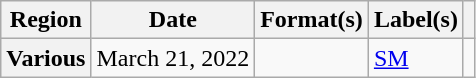<table class="wikitable plainrowheaders">
<tr>
<th scope="col">Region</th>
<th scope="col">Date</th>
<th scope="col">Format(s)</th>
<th scope="col">Label(s)</th>
<th scope="col"></th>
</tr>
<tr>
<th scope="row">Various</th>
<td>March 21, 2022</td>
<td></td>
<td><a href='#'>SM</a></td>
<td style="text-align:center"></td>
</tr>
</table>
